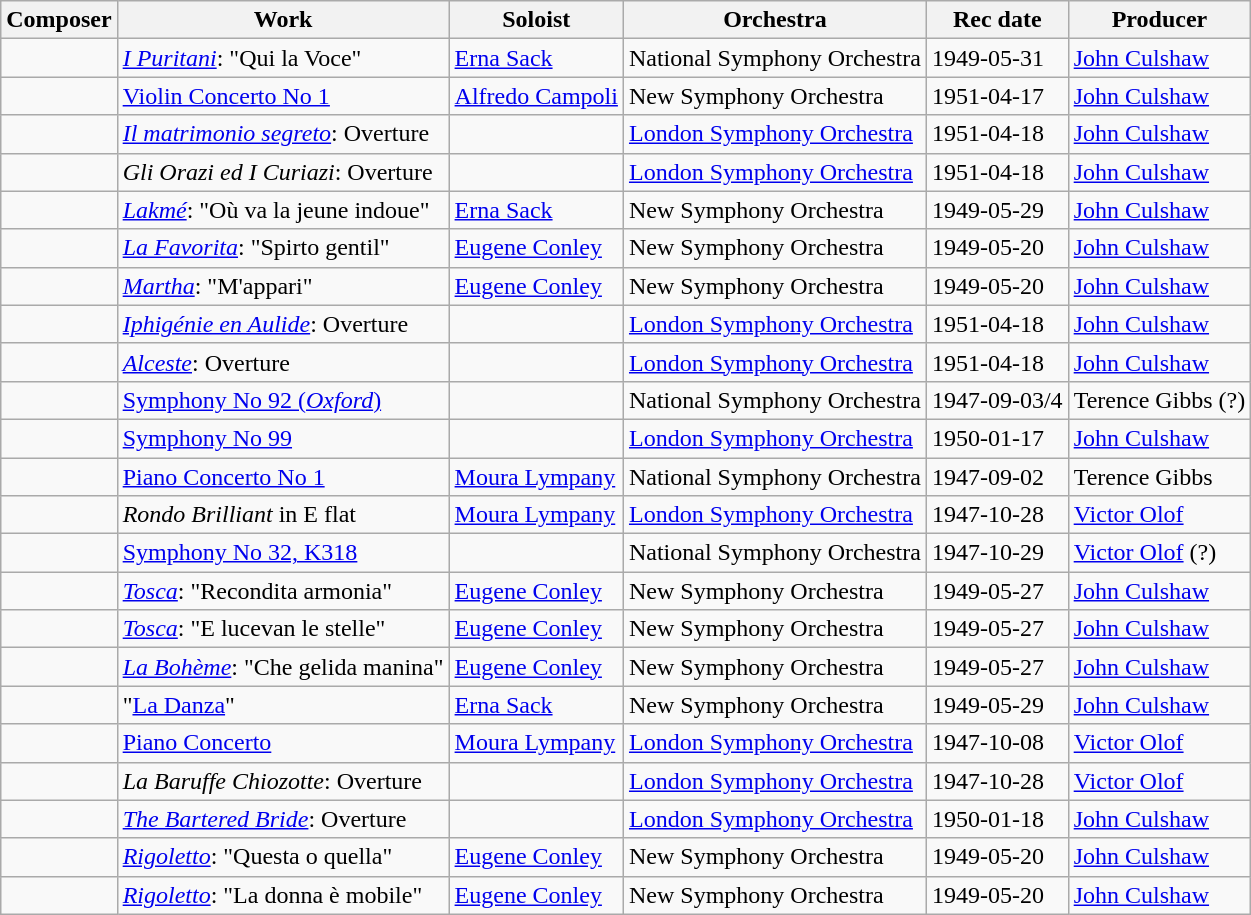<table class="wikitable plainrowheaders sortable" style="margin-right: 0">
<tr>
<th scope="col">Composer</th>
<th scope="col">Work</th>
<th scope="col">Soloist</th>
<th scope="col">Orchestra</th>
<th scope="col">Rec date</th>
<th scope="col">Producer</th>
</tr>
<tr>
<td></td>
<td><em><a href='#'>I Puritani</a></em>: "Qui la Voce"</td>
<td><a href='#'>Erna Sack</a></td>
<td>National Symphony Orchestra</td>
<td>1949-05-31</td>
<td><a href='#'>John Culshaw</a></td>
</tr>
<tr>
<td></td>
<td><a href='#'>Violin Concerto No 1</a></td>
<td><a href='#'>Alfredo Campoli</a></td>
<td>New Symphony Orchestra</td>
<td>1951-04-17</td>
<td><a href='#'>John Culshaw</a></td>
</tr>
<tr>
<td></td>
<td><em><a href='#'>Il matrimonio segreto</a></em>: Overture</td>
<td></td>
<td><a href='#'>London Symphony Orchestra</a></td>
<td>1951-04-18</td>
<td><a href='#'>John Culshaw</a></td>
</tr>
<tr>
<td></td>
<td><em>Gli Orazi ed I Curiazi</em>: Overture</td>
<td></td>
<td><a href='#'>London Symphony Orchestra</a></td>
<td>1951-04-18</td>
<td><a href='#'>John Culshaw</a></td>
</tr>
<tr>
<td></td>
<td><em><a href='#'>Lakmé</a></em>: "Où va la jeune indoue"</td>
<td><a href='#'>Erna Sack</a></td>
<td>New Symphony Orchestra</td>
<td>1949-05-29</td>
<td><a href='#'>John Culshaw</a></td>
</tr>
<tr>
<td></td>
<td><em><a href='#'>La Favorita</a></em>: "Spirto gentil"</td>
<td><a href='#'>Eugene Conley</a></td>
<td>New Symphony Orchestra</td>
<td>1949-05-20</td>
<td><a href='#'>John Culshaw</a></td>
</tr>
<tr>
<td></td>
<td><em><a href='#'>Martha</a></em>:  "M'appari"</td>
<td><a href='#'>Eugene Conley</a></td>
<td>New Symphony Orchestra</td>
<td>1949-05-20</td>
<td><a href='#'>John Culshaw</a></td>
</tr>
<tr>
<td></td>
<td><em><a href='#'>Iphigénie en Aulide</a></em>: Overture</td>
<td></td>
<td><a href='#'>London Symphony Orchestra</a></td>
<td>1951-04-18</td>
<td><a href='#'>John Culshaw</a></td>
</tr>
<tr>
<td></td>
<td><em><a href='#'>Alceste</a></em>: Overture</td>
<td></td>
<td><a href='#'>London Symphony Orchestra</a></td>
<td>1951-04-18</td>
<td><a href='#'>John Culshaw</a></td>
</tr>
<tr>
<td></td>
<td><a href='#'>Symphony No 92 (<em>Oxford</em>)</a></td>
<td></td>
<td>National Symphony Orchestra</td>
<td>1947-09-03/4</td>
<td>Terence Gibbs (?)</td>
</tr>
<tr>
<td></td>
<td><a href='#'>Symphony No 99</a></td>
<td></td>
<td><a href='#'>London Symphony Orchestra</a></td>
<td>1950-01-17</td>
<td><a href='#'>John Culshaw</a></td>
</tr>
<tr>
<td></td>
<td><a href='#'>Piano Concerto No 1</a></td>
<td><a href='#'>Moura Lympany</a></td>
<td>National Symphony Orchestra</td>
<td>1947-09-02</td>
<td>Terence Gibbs</td>
</tr>
<tr>
<td></td>
<td><em>Rondo Brilliant</em> in E flat</td>
<td><a href='#'>Moura Lympany</a></td>
<td><a href='#'>London Symphony Orchestra</a></td>
<td>1947-10-28</td>
<td><a href='#'>Victor Olof</a></td>
</tr>
<tr>
<td></td>
<td><a href='#'>Symphony No 32, K318</a></td>
<td></td>
<td>National Symphony Orchestra</td>
<td>1947-10-29</td>
<td><a href='#'>Victor Olof</a> (?)</td>
</tr>
<tr>
<td></td>
<td><em><a href='#'>Tosca</a></em>: "Recondita armonia"</td>
<td><a href='#'>Eugene Conley</a></td>
<td>New Symphony Orchestra</td>
<td>1949-05-27</td>
<td><a href='#'>John Culshaw</a></td>
</tr>
<tr>
<td></td>
<td><em><a href='#'>Tosca</a></em>: "E lucevan le stelle"</td>
<td><a href='#'>Eugene Conley</a></td>
<td>New Symphony Orchestra</td>
<td>1949-05-27</td>
<td><a href='#'>John Culshaw</a></td>
</tr>
<tr>
<td></td>
<td><em><a href='#'>La Bohème</a></em>: "Che gelida manina"</td>
<td><a href='#'>Eugene Conley</a></td>
<td>New Symphony Orchestra</td>
<td>1949-05-27</td>
<td><a href='#'>John Culshaw</a></td>
</tr>
<tr>
<td></td>
<td>"<a href='#'>La Danza</a>"</td>
<td><a href='#'>Erna Sack</a></td>
<td>New Symphony Orchestra</td>
<td>1949-05-29</td>
<td><a href='#'>John Culshaw</a></td>
</tr>
<tr>
<td></td>
<td><a href='#'>Piano Concerto</a></td>
<td><a href='#'>Moura Lympany</a></td>
<td><a href='#'>London Symphony Orchestra</a></td>
<td>1947-10-08</td>
<td><a href='#'>Victor Olof</a></td>
</tr>
<tr>
<td></td>
<td><em>La Baruffe Chiozotte</em>: Overture</td>
<td></td>
<td><a href='#'>London Symphony Orchestra</a></td>
<td>1947-10-28</td>
<td><a href='#'>Victor Olof</a></td>
</tr>
<tr>
<td></td>
<td><em><a href='#'>The Bartered Bride</a></em>: Overture</td>
<td></td>
<td><a href='#'>London Symphony Orchestra</a></td>
<td>1950-01-18</td>
<td><a href='#'>John Culshaw</a></td>
</tr>
<tr>
<td></td>
<td><em><a href='#'>Rigoletto</a></em>: "Questa o quella"</td>
<td><a href='#'>Eugene Conley</a></td>
<td>New Symphony Orchestra</td>
<td>1949-05-20</td>
<td><a href='#'>John Culshaw</a></td>
</tr>
<tr>
<td></td>
<td><em><a href='#'>Rigoletto</a></em>: "La donna è mobile"</td>
<td><a href='#'>Eugene Conley</a></td>
<td>New Symphony Orchestra</td>
<td>1949-05-20</td>
<td><a href='#'>John Culshaw</a></td>
</tr>
</table>
